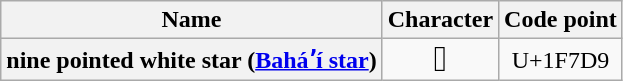<table class="wikitable" style="text-align:center;">
<tr>
<th>Name</th>
<th>Character</th>
<th>Code point</th>
</tr>
<tr>
<th>nine pointed white star (<a href='#'>Baháʼí star</a>)</th>
<td style="font-size:150%; padding:0">🟙</td>
<td>U+1F7D9</td>
</tr>
</table>
